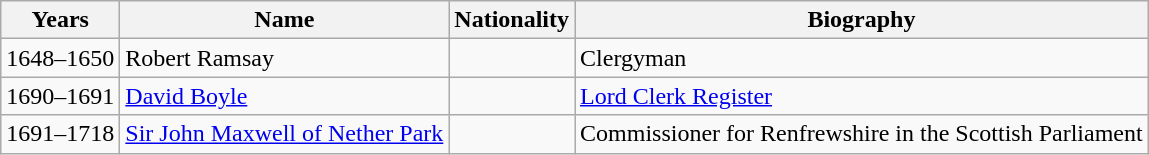<table class="wikitable">
<tr>
<th>Years</th>
<th>Name</th>
<th>Nationality</th>
<th>Biography</th>
</tr>
<tr>
<td>1648–1650</td>
<td>Robert Ramsay</td>
<td></td>
<td>Clergyman</td>
</tr>
<tr>
<td>1690–1691</td>
<td><a href='#'>David Boyle</a></td>
<td></td>
<td><a href='#'>Lord Clerk Register</a></td>
</tr>
<tr>
<td>1691–1718</td>
<td><a href='#'>Sir John Maxwell of Nether Park</a></td>
<td></td>
<td>Commissioner for Renfrewshire in the Scottish Parliament</td>
</tr>
</table>
